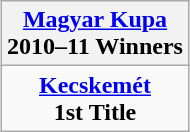<table class="wikitable" style="text-align: center; margin: 0 auto;">
<tr>
<th><a href='#'>Magyar Kupa</a><br>2010–11 Winners</th>
</tr>
<tr>
<td><strong><a href='#'>Kecskemét</a></strong><br><strong>1st Title</strong></td>
</tr>
</table>
